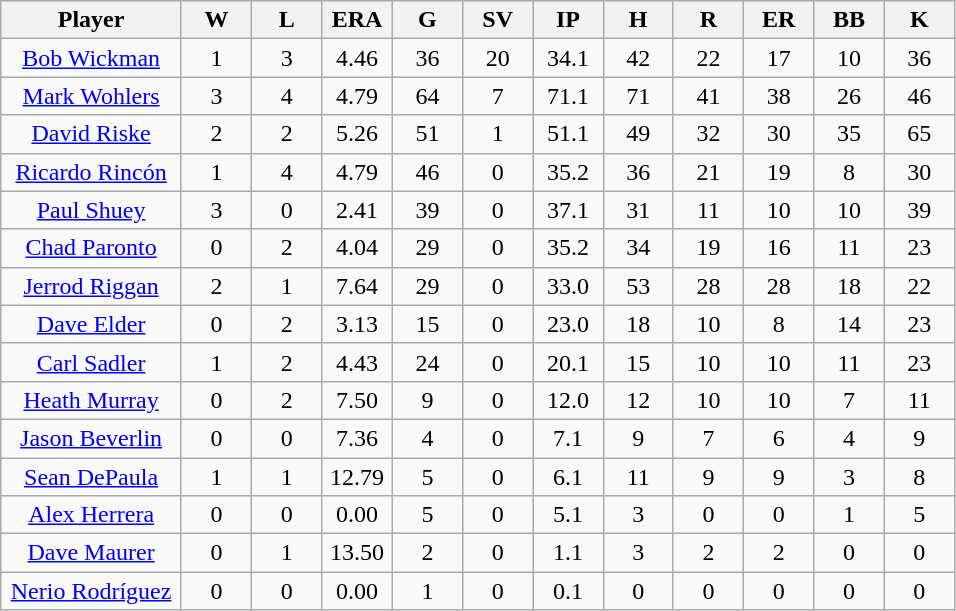<table class="wikitable sortable">
<tr>
<th bgcolor="#DDDDFF" width="18%">Player</th>
<th bgcolor="#DDDDFF" width="7%">W</th>
<th bgcolor="#DDDDFF" width="7%">L</th>
<th bgcolor="#DDDDFF" width="7%">ERA</th>
<th bgcolor="#DDDDFF" width="7%">G</th>
<th bgcolor="#DDDDFF" width="7%">SV</th>
<th bgcolor="#DDDDFF" width="7%">IP</th>
<th bgcolor="#DDDDFF" width="7%">H</th>
<th bgcolor="#DDDDFF" width="7%">R</th>
<th bgcolor="#DDDDFF" width="7%">ER</th>
<th bgcolor="#DDDDFF" width="7%">BB</th>
<th bgcolor="#DDDDFF" width="7%">K</th>
</tr>
<tr align="center">
<td><a href='#'>Bob Wickman</a></td>
<td>1</td>
<td>3</td>
<td>4.46</td>
<td>36</td>
<td>20</td>
<td>34.1</td>
<td>42</td>
<td>22</td>
<td>17</td>
<td>10</td>
<td>36</td>
</tr>
<tr align="center">
<td><a href='#'>Mark Wohlers</a></td>
<td>3</td>
<td>4</td>
<td>4.79</td>
<td>64</td>
<td>7</td>
<td>71.1</td>
<td>71</td>
<td>41</td>
<td>38</td>
<td>26</td>
<td>46</td>
</tr>
<tr align="center">
<td><a href='#'>David Riske</a></td>
<td>2</td>
<td>2</td>
<td>5.26</td>
<td>51</td>
<td>1</td>
<td>51.1</td>
<td>49</td>
<td>32</td>
<td>30</td>
<td>35</td>
<td>65</td>
</tr>
<tr align="center">
<td><a href='#'>Ricardo Rincón</a></td>
<td>1</td>
<td>4</td>
<td>4.79</td>
<td>46</td>
<td>0</td>
<td>35.2</td>
<td>36</td>
<td>21</td>
<td>19</td>
<td>8</td>
<td>30</td>
</tr>
<tr align="center">
<td><a href='#'>Paul Shuey</a></td>
<td>3</td>
<td>0</td>
<td>2.41</td>
<td>39</td>
<td>0</td>
<td>37.1</td>
<td>31</td>
<td>11</td>
<td>10</td>
<td>10</td>
<td>39</td>
</tr>
<tr align="center">
<td><a href='#'>Chad Paronto</a></td>
<td>0</td>
<td>2</td>
<td>4.04</td>
<td>29</td>
<td>0</td>
<td>35.2</td>
<td>34</td>
<td>19</td>
<td>16</td>
<td>11</td>
<td>23</td>
</tr>
<tr align="center">
<td><a href='#'>Jerrod Riggan</a></td>
<td>2</td>
<td>1</td>
<td>7.64</td>
<td>29</td>
<td>0</td>
<td>33.0</td>
<td>53</td>
<td>28</td>
<td>28</td>
<td>18</td>
<td>22</td>
</tr>
<tr align="center">
<td><a href='#'>Dave Elder</a></td>
<td>0</td>
<td>2</td>
<td>3.13</td>
<td>15</td>
<td>0</td>
<td>23.0</td>
<td>18</td>
<td>10</td>
<td>8</td>
<td>14</td>
<td>23</td>
</tr>
<tr align="center">
<td><a href='#'>Carl Sadler</a></td>
<td>1</td>
<td>2</td>
<td>4.43</td>
<td>24</td>
<td>0</td>
<td>20.1</td>
<td>15</td>
<td>10</td>
<td>10</td>
<td>11</td>
<td>23</td>
</tr>
<tr align="center">
<td><a href='#'>Heath Murray</a></td>
<td>0</td>
<td>2</td>
<td>7.50</td>
<td>9</td>
<td>0</td>
<td>12.0</td>
<td>12</td>
<td>10</td>
<td>10</td>
<td>7</td>
<td>11</td>
</tr>
<tr align="center">
<td><a href='#'>Jason Beverlin</a></td>
<td>0</td>
<td>0</td>
<td>7.36</td>
<td>4</td>
<td>0</td>
<td>7.1</td>
<td>9</td>
<td>7</td>
<td>6</td>
<td>4</td>
<td>9</td>
</tr>
<tr align="center">
<td><a href='#'>Sean DePaula</a></td>
<td>1</td>
<td>1</td>
<td>12.79</td>
<td>5</td>
<td>0</td>
<td>6.1</td>
<td>11</td>
<td>9</td>
<td>9</td>
<td>3</td>
<td>8</td>
</tr>
<tr align="center">
<td><a href='#'>Alex Herrera</a></td>
<td>0</td>
<td>0</td>
<td>0.00</td>
<td>5</td>
<td>0</td>
<td>5.1</td>
<td>3</td>
<td>0</td>
<td>0</td>
<td>1</td>
<td>5</td>
</tr>
<tr align="center">
<td><a href='#'>Dave Maurer</a></td>
<td>0</td>
<td>1</td>
<td>13.50</td>
<td>2</td>
<td>0</td>
<td>1.1</td>
<td>3</td>
<td>2</td>
<td>2</td>
<td>0</td>
<td>0</td>
</tr>
<tr align="center">
<td><a href='#'>Nerio Rodríguez</a></td>
<td>0</td>
<td>0</td>
<td>0.00</td>
<td>1</td>
<td>0</td>
<td>0.1</td>
<td>0</td>
<td>0</td>
<td>0</td>
<td>0</td>
<td>0</td>
</tr>
</table>
